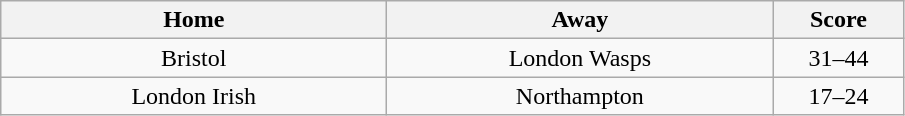<table class="wikitable" style="text-align: center">
<tr>
<th width=250>Home</th>
<th width=250>Away</th>
<th width=80>Score</th>
</tr>
<tr>
<td>Bristol</td>
<td>London Wasps</td>
<td>31–44</td>
</tr>
<tr>
<td>London Irish</td>
<td>Northampton</td>
<td>17–24</td>
</tr>
</table>
